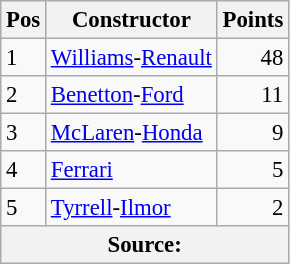<table class="wikitable" style="font-size: 95%;">
<tr>
<th>Pos</th>
<th>Constructor</th>
<th>Points</th>
</tr>
<tr>
<td>1</td>
<td> <a href='#'>Williams</a>-<a href='#'>Renault</a></td>
<td align="right">48</td>
</tr>
<tr>
<td>2</td>
<td> <a href='#'>Benetton</a>-<a href='#'>Ford</a></td>
<td align="right">11</td>
</tr>
<tr>
<td>3</td>
<td> <a href='#'>McLaren</a>-<a href='#'>Honda</a></td>
<td align="right">9</td>
</tr>
<tr>
<td>4</td>
<td> <a href='#'>Ferrari</a></td>
<td align="right">5</td>
</tr>
<tr>
<td>5</td>
<td> <a href='#'>Tyrrell</a>-<a href='#'>Ilmor</a></td>
<td align="right">2</td>
</tr>
<tr>
<th colspan=4>Source:</th>
</tr>
</table>
